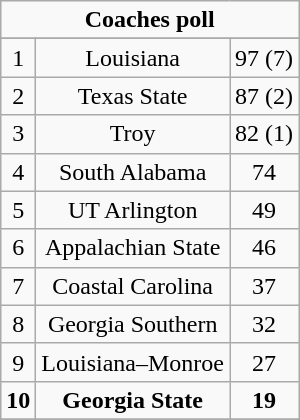<table class="wikitable">
<tr align="center">
<td align="center" Colspan="3"><strong>Coaches poll</strong></td>
</tr>
<tr align="center">
</tr>
<tr align="center">
<td>1</td>
<td>Louisiana</td>
<td>97 (7)</td>
</tr>
<tr align="center">
<td>2</td>
<td>Texas State</td>
<td>87 (2)</td>
</tr>
<tr align="center">
<td>3</td>
<td>Troy</td>
<td>82 (1)</td>
</tr>
<tr align="center">
<td>4</td>
<td>South Alabama</td>
<td>74</td>
</tr>
<tr align="center">
<td>5</td>
<td>UT Arlington</td>
<td>49</td>
</tr>
<tr align="center">
<td>6</td>
<td>Appalachian State</td>
<td>46</td>
</tr>
<tr align="center">
<td>7</td>
<td>Coastal Carolina</td>
<td>37</td>
</tr>
<tr align="center">
<td>8</td>
<td>Georgia Southern</td>
<td>32</td>
</tr>
<tr align="center">
<td>9</td>
<td>Louisiana–Monroe</td>
<td>27</td>
</tr>
<tr align="center">
<td><strong>10</strong></td>
<td><strong>Georgia State</strong></td>
<td><strong>19</strong></td>
</tr>
<tr align="center">
</tr>
</table>
